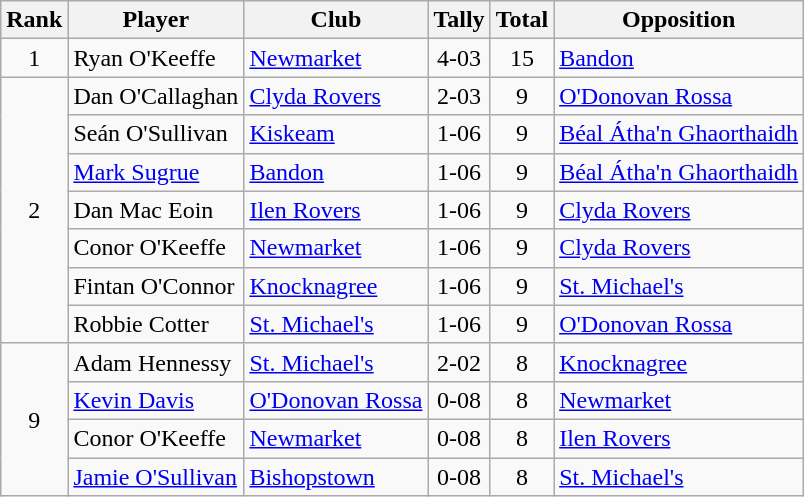<table class="wikitable">
<tr>
<th>Rank</th>
<th>Player</th>
<th>Club</th>
<th>Tally</th>
<th>Total</th>
<th>Opposition</th>
</tr>
<tr>
<td rowspan="1" style="text-align:center;">1</td>
<td>Ryan O'Keeffe</td>
<td><a href='#'>Newmarket</a></td>
<td align=center>4-03</td>
<td align=center>15</td>
<td><a href='#'>Bandon</a></td>
</tr>
<tr>
<td rowspan="7" style="text-align:center;">2</td>
<td>Dan O'Callaghan</td>
<td><a href='#'>Clyda Rovers</a></td>
<td align=center>2-03</td>
<td align=center>9</td>
<td><a href='#'>O'Donovan Rossa</a></td>
</tr>
<tr>
<td>Seán O'Sullivan</td>
<td><a href='#'>Kiskeam</a></td>
<td align=center>1-06</td>
<td align=center>9</td>
<td><a href='#'>Béal Átha'n Ghaorthaidh</a></td>
</tr>
<tr>
<td><a href='#'>Mark Sugrue</a></td>
<td><a href='#'>Bandon</a></td>
<td align=center>1-06</td>
<td align=center>9</td>
<td><a href='#'>Béal Átha'n Ghaorthaidh</a></td>
</tr>
<tr>
<td>Dan Mac Eoin</td>
<td><a href='#'>Ilen Rovers</a></td>
<td align=center>1-06</td>
<td align=center>9</td>
<td><a href='#'>Clyda Rovers</a></td>
</tr>
<tr>
<td>Conor O'Keeffe</td>
<td><a href='#'>Newmarket</a></td>
<td align=center>1-06</td>
<td align=center>9</td>
<td><a href='#'>Clyda Rovers</a></td>
</tr>
<tr>
<td>Fintan O'Connor</td>
<td><a href='#'>Knocknagree</a></td>
<td align=center>1-06</td>
<td align=center>9</td>
<td><a href='#'>St. Michael's</a></td>
</tr>
<tr>
<td>Robbie Cotter</td>
<td><a href='#'>St. Michael's</a></td>
<td align=center>1-06</td>
<td align=center>9</td>
<td><a href='#'>O'Donovan Rossa</a></td>
</tr>
<tr>
<td rowspan="4" style="text-align:center;">9</td>
<td>Adam Hennessy</td>
<td><a href='#'>St. Michael's</a></td>
<td align=center>2-02</td>
<td align=center>8</td>
<td><a href='#'>Knocknagree</a></td>
</tr>
<tr>
<td><a href='#'>Kevin Davis</a></td>
<td><a href='#'>O'Donovan Rossa</a></td>
<td align=center>0-08</td>
<td align=center>8</td>
<td><a href='#'>Newmarket</a></td>
</tr>
<tr>
<td>Conor O'Keeffe</td>
<td><a href='#'>Newmarket</a></td>
<td align=center>0-08</td>
<td align=center>8</td>
<td><a href='#'>Ilen Rovers</a></td>
</tr>
<tr>
<td><a href='#'>Jamie O'Sullivan</a></td>
<td><a href='#'>Bishopstown</a></td>
<td align=center>0-08</td>
<td align=center>8</td>
<td><a href='#'>St. Michael's</a></td>
</tr>
</table>
